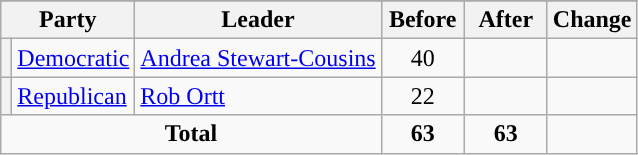<table class="wikitable" style="text-align:center;">
<tr>
</tr>
<tr>
<th colspan="2">Party</th>
<th>Leader</th>
<th style="width:3em">Before</th>
<th style="width:3em">After</th>
<th style="width:3em">Change</th>
</tr>
<tr>
<th style="background-color:"></th>
<td style="text-align:left;"><a href='#'>Democratic</a></td>
<td style="text-align:left;"><a href='#'>Andrea Stewart-Cousins</a></td>
<td>40</td>
<td></td>
<td></td>
</tr>
<tr>
<th style="background-color:"></th>
<td style="text-align:left;"><a href='#'>Republican</a></td>
<td style="text-align:left;"><a href='#'>Rob Ortt</a></td>
<td>22</td>
<td></td>
<td></td>
</tr>
<tr>
<td colspan="3"><strong>Total</strong></td>
<td><strong>63</strong></td>
<td><strong>63</strong></td>
<td></td>
</tr>
</table>
